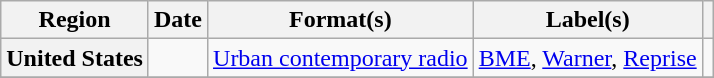<table class="wikitable plainrowheaders" style="text-align:left">
<tr>
<th scope="col">Region</th>
<th scope="col">Date</th>
<th scope="col">Format(s)</th>
<th scope="col">Label(s)</th>
<th scope="col"></th>
</tr>
<tr>
<th scope="row">United States</th>
<td></td>
<td><a href='#'>Urban contemporary radio</a></td>
<td><a href='#'>BME</a>, <a href='#'>Warner</a>, <a href='#'>Reprise</a></td>
<td></td>
</tr>
<tr>
</tr>
</table>
